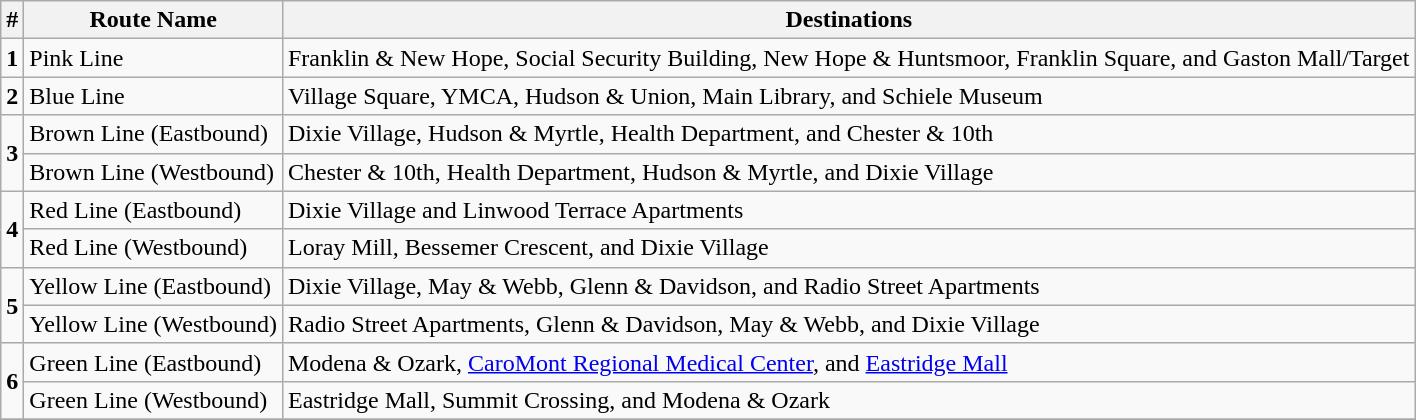<table class="wikitable">
<tr>
<th>#</th>
<th>Route Name</th>
<th>Destinations</th>
</tr>
<tr>
<td><strong>1</strong></td>
<td>Pink Line</td>
<td>Franklin & New Hope, Social Security Building, New Hope & Huntsmoor, Franklin Square, and Gaston Mall/Target</td>
</tr>
<tr>
<td><strong>2</strong></td>
<td>Blue Line</td>
<td>Village Square, YMCA, Hudson & Union, Main Library, and Schiele Museum</td>
</tr>
<tr>
<td rowspan=2><strong>3</strong></td>
<td>Brown Line (Eastbound)</td>
<td>Dixie Village, Hudson & Myrtle, Health Department, and Chester & 10th</td>
</tr>
<tr>
<td>Brown Line (Westbound)</td>
<td>Chester & 10th, Health Department, Hudson & Myrtle, and Dixie Village</td>
</tr>
<tr>
<td rowspan=2><strong>4</strong></td>
<td>Red Line (Eastbound)</td>
<td>Dixie Village and Linwood Terrace Apartments</td>
</tr>
<tr>
<td>Red Line (Westbound)</td>
<td>Loray Mill, Bessemer Crescent, and Dixie Village</td>
</tr>
<tr>
<td rowspan=2><strong>5</strong></td>
<td>Yellow Line (Eastbound)</td>
<td>Dixie Village, May & Webb, Glenn & Davidson, and Radio Street Apartments</td>
</tr>
<tr>
<td>Yellow Line (Westbound)</td>
<td>Radio Street Apartments, Glenn & Davidson, May & Webb, and Dixie Village</td>
</tr>
<tr>
<td rowspan=2><strong>6</strong></td>
<td>Green Line (Eastbound)</td>
<td>Modena & Ozark, <a href='#'>CaroMont Regional Medical Center</a>, and <a href='#'>Eastridge Mall</a></td>
</tr>
<tr>
<td>Green Line (Westbound)</td>
<td>Eastridge Mall, Summit Crossing, and Modena & Ozark</td>
</tr>
<tr>
</tr>
</table>
